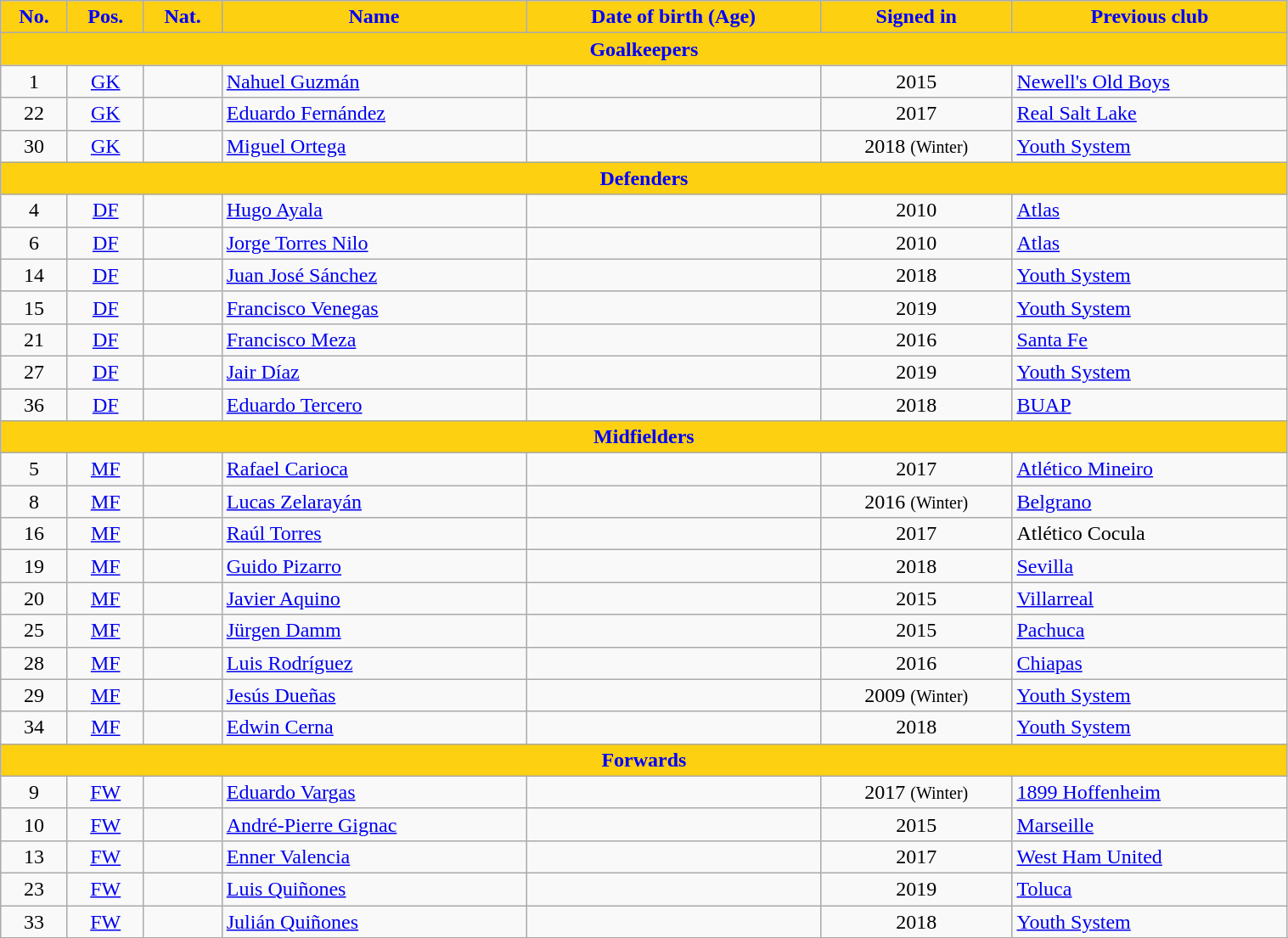<table class="wikitable" style="text-align:center; font-size:100%; width:80%">
<tr>
<th style="background:#FDD011; color:#0000FF; text-align:center;">No.</th>
<th style="background:#FDD011; color:#0000FF; text-align:center;">Pos.</th>
<th style="background:#FDD011; color:#0000FF; text-align:center;">Nat.</th>
<th style="background:#FDD011; color:#0000FF; text-align:center;">Name</th>
<th style="background:#FDD011; color:#0000FF; text-align:center;">Date of birth (Age)</th>
<th style="background:#FDD011; color:#0000FF; text-align:center;">Signed in</th>
<th style="background:#FDD011; color:#0000FF; text-align:center;">Previous club</th>
</tr>
<tr>
<th colspan="7" style="background:#FDD011; color:#0000FF; text-align:center">Goalkeepers</th>
</tr>
<tr>
<td>1</td>
<td><a href='#'>GK</a></td>
<td></td>
<td align=left><a href='#'>Nahuel Guzmán</a></td>
<td></td>
<td>2015</td>
<td align=left> <a href='#'>Newell's Old Boys</a></td>
</tr>
<tr>
<td>22</td>
<td><a href='#'>GK</a></td>
<td></td>
<td align=left><a href='#'>Eduardo Fernández</a></td>
<td></td>
<td>2017</td>
<td align=left> <a href='#'>Real Salt Lake</a></td>
</tr>
<tr>
<td>30</td>
<td><a href='#'>GK</a></td>
<td></td>
<td align=left><a href='#'>Miguel Ortega</a></td>
<td></td>
<td>2018 <small>(Winter)</small></td>
<td align=left> <a href='#'>Youth System</a></td>
</tr>
<tr>
<th colspan="7" style="background:#FDD011; color:#0000FF; text-align:center">Defenders</th>
</tr>
<tr>
<td>4</td>
<td><a href='#'>DF</a></td>
<td></td>
<td align=left><a href='#'>Hugo Ayala</a></td>
<td></td>
<td>2010</td>
<td align=left> <a href='#'>Atlas</a></td>
</tr>
<tr>
<td>6</td>
<td><a href='#'>DF</a></td>
<td></td>
<td align=left><a href='#'>Jorge Torres Nilo</a></td>
<td></td>
<td>2010</td>
<td align=left> <a href='#'>Atlas</a></td>
</tr>
<tr>
<td>14</td>
<td><a href='#'>DF</a></td>
<td></td>
<td align=left><a href='#'>Juan José Sánchez</a></td>
<td></td>
<td>2018</td>
<td align=left> <a href='#'>Youth System</a></td>
</tr>
<tr>
<td>15</td>
<td><a href='#'>DF</a></td>
<td></td>
<td align=left><a href='#'>Francisco Venegas</a></td>
<td></td>
<td>2019</td>
<td align=left> <a href='#'>Youth System</a></td>
</tr>
<tr>
<td>21</td>
<td><a href='#'>DF</a></td>
<td></td>
<td align=left><a href='#'>Francisco Meza</a></td>
<td></td>
<td>2016</td>
<td align=left> <a href='#'>Santa Fe</a></td>
</tr>
<tr>
<td>27</td>
<td><a href='#'>DF</a></td>
<td></td>
<td align=left><a href='#'>Jair Díaz</a></td>
<td></td>
<td>2019</td>
<td align=left> <a href='#'>Youth System</a></td>
</tr>
<tr>
<td>36</td>
<td><a href='#'>DF</a></td>
<td></td>
<td align=left><a href='#'>Eduardo Tercero</a></td>
<td></td>
<td>2018</td>
<td align=left> <a href='#'>BUAP</a></td>
</tr>
<tr>
<th colspan="7" style="background:#FDD011; color:#0000FF; text-align:center">Midfielders</th>
</tr>
<tr>
<td>5</td>
<td><a href='#'>MF</a></td>
<td></td>
<td align=left><a href='#'>Rafael Carioca</a></td>
<td></td>
<td>2017</td>
<td align=left> <a href='#'>Atlético Mineiro</a></td>
</tr>
<tr>
<td>8</td>
<td><a href='#'>MF</a></td>
<td></td>
<td align=left><a href='#'>Lucas Zelarayán</a></td>
<td></td>
<td>2016 <small>(Winter)</small></td>
<td align=left> <a href='#'>Belgrano</a></td>
</tr>
<tr>
<td>16</td>
<td><a href='#'>MF</a></td>
<td></td>
<td align=left><a href='#'>Raúl Torres</a></td>
<td></td>
<td>2017</td>
<td align=left> Atlético Cocula</td>
</tr>
<tr>
<td>19</td>
<td><a href='#'>MF</a></td>
<td></td>
<td align=left><a href='#'>Guido Pizarro</a></td>
<td></td>
<td>2018</td>
<td align=left> <a href='#'>Sevilla</a></td>
</tr>
<tr>
<td>20</td>
<td><a href='#'>MF</a></td>
<td></td>
<td align=left><a href='#'>Javier Aquino</a></td>
<td></td>
<td>2015</td>
<td align=left> <a href='#'>Villarreal</a></td>
</tr>
<tr>
<td>25</td>
<td><a href='#'>MF</a></td>
<td></td>
<td align=left><a href='#'>Jürgen Damm</a></td>
<td></td>
<td>2015</td>
<td align=left> <a href='#'>Pachuca</a></td>
</tr>
<tr>
<td>28</td>
<td><a href='#'>MF</a></td>
<td></td>
<td align=left><a href='#'>Luis Rodríguez</a></td>
<td></td>
<td>2016</td>
<td align=left> <a href='#'>Chiapas</a></td>
</tr>
<tr>
<td>29</td>
<td><a href='#'>MF</a></td>
<td></td>
<td align=left><a href='#'>Jesús Dueñas</a></td>
<td></td>
<td>2009 <small>(Winter)</small></td>
<td align=left> <a href='#'>Youth System</a></td>
</tr>
<tr>
<td>34</td>
<td><a href='#'>MF</a></td>
<td></td>
<td align=left><a href='#'>Edwin Cerna</a></td>
<td></td>
<td>2018</td>
<td align=left> <a href='#'>Youth System</a></td>
</tr>
<tr>
<th colspan="7" style="background:#FDD011; color:#0000FF; text-align:center">Forwards</th>
</tr>
<tr>
<td>9</td>
<td><a href='#'>FW</a></td>
<td></td>
<td align=left><a href='#'>Eduardo Vargas</a></td>
<td></td>
<td>2017 <small>(Winter)</small></td>
<td align=left> <a href='#'>1899 Hoffenheim</a></td>
</tr>
<tr>
<td>10</td>
<td><a href='#'>FW</a></td>
<td></td>
<td align=left><a href='#'>André-Pierre Gignac</a></td>
<td></td>
<td>2015</td>
<td align=left> <a href='#'>Marseille</a></td>
</tr>
<tr>
<td>13</td>
<td><a href='#'>FW</a></td>
<td></td>
<td align=left><a href='#'>Enner Valencia</a></td>
<td></td>
<td>2017</td>
<td align=left> <a href='#'>West Ham United</a></td>
</tr>
<tr>
<td>23</td>
<td><a href='#'>FW</a></td>
<td></td>
<td align=left><a href='#'>Luis Quiñones</a></td>
<td></td>
<td>2019 </td>
<td align=left> <a href='#'>Toluca</a></td>
</tr>
<tr>
<td>33</td>
<td><a href='#'>FW</a></td>
<td></td>
<td align=left><a href='#'>Julián Quiñones</a></td>
<td></td>
<td>2018</td>
<td align=left> <a href='#'>Youth System</a></td>
</tr>
<tr>
</tr>
</table>
